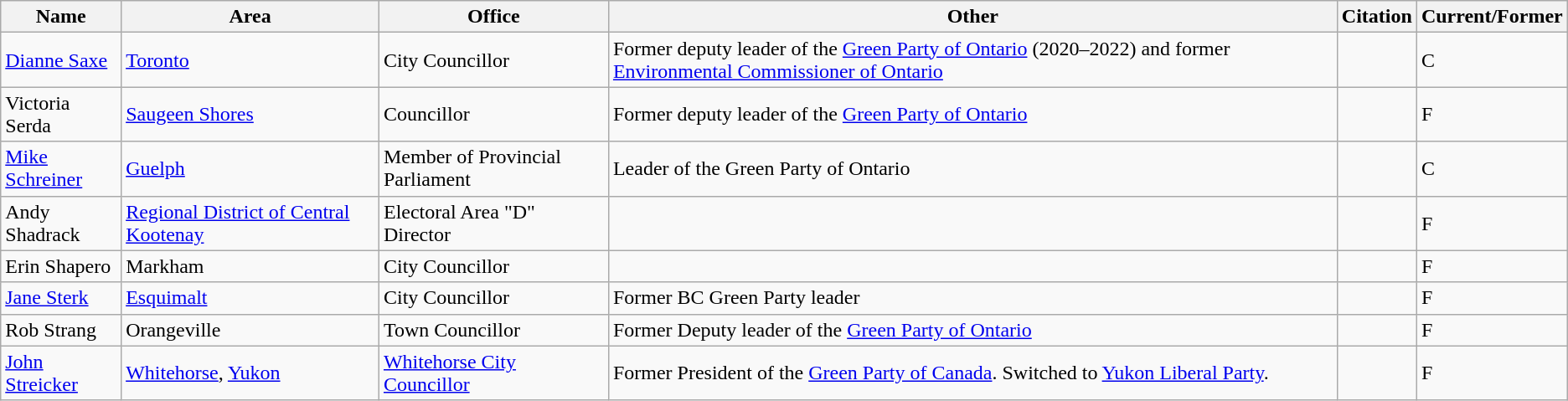<table class="wikitable">
<tr>
<th>Name</th>
<th>Area</th>
<th>Office</th>
<th>Other</th>
<th>Citation</th>
<th>Current/Former</th>
</tr>
<tr>
<td><a href='#'>Dianne Saxe</a></td>
<td><a href='#'>Toronto</a></td>
<td>City Councillor</td>
<td>Former deputy leader of the <a href='#'>Green Party of Ontario</a> (2020–2022) and former <a href='#'>Environmental Commissioner of Ontario</a></td>
<td></td>
<td>C</td>
</tr>
<tr>
<td>Victoria Serda</td>
<td><a href='#'>Saugeen Shores</a></td>
<td>Councillor</td>
<td>Former deputy leader of the <a href='#'>Green Party of Ontario</a></td>
<td></td>
<td>F</td>
</tr>
<tr>
<td><a href='#'>Mike Schreiner</a></td>
<td><a href='#'>Guelph</a></td>
<td>Member of Provincial Parliament</td>
<td>Leader of the Green Party of Ontario</td>
<td></td>
<td>C</td>
</tr>
<tr>
<td>Andy Shadrack</td>
<td><a href='#'>Regional District of Central Kootenay</a></td>
<td>Electoral Area "D" Director</td>
<td></td>
<td></td>
<td>F</td>
</tr>
<tr>
<td>Erin Shapero</td>
<td>Markham</td>
<td>City Councillor</td>
<td></td>
<td></td>
<td>F</td>
</tr>
<tr>
<td><a href='#'>Jane Sterk</a></td>
<td><a href='#'>Esquimalt</a></td>
<td>City Councillor</td>
<td>Former BC Green Party leader</td>
<td></td>
<td>F</td>
</tr>
<tr>
<td>Rob Strang</td>
<td>Orangeville</td>
<td>Town Councillor</td>
<td>Former Deputy leader of the <a href='#'>Green Party of Ontario</a></td>
<td></td>
<td>F</td>
</tr>
<tr>
<td><a href='#'>John Streicker</a></td>
<td><a href='#'>Whitehorse</a>, <a href='#'>Yukon</a></td>
<td><a href='#'>Whitehorse City Councillor</a></td>
<td>Former President of the <a href='#'>Green Party of Canada</a>. Switched to <a href='#'>Yukon Liberal Party</a>.</td>
<td></td>
<td>F</td>
</tr>
</table>
